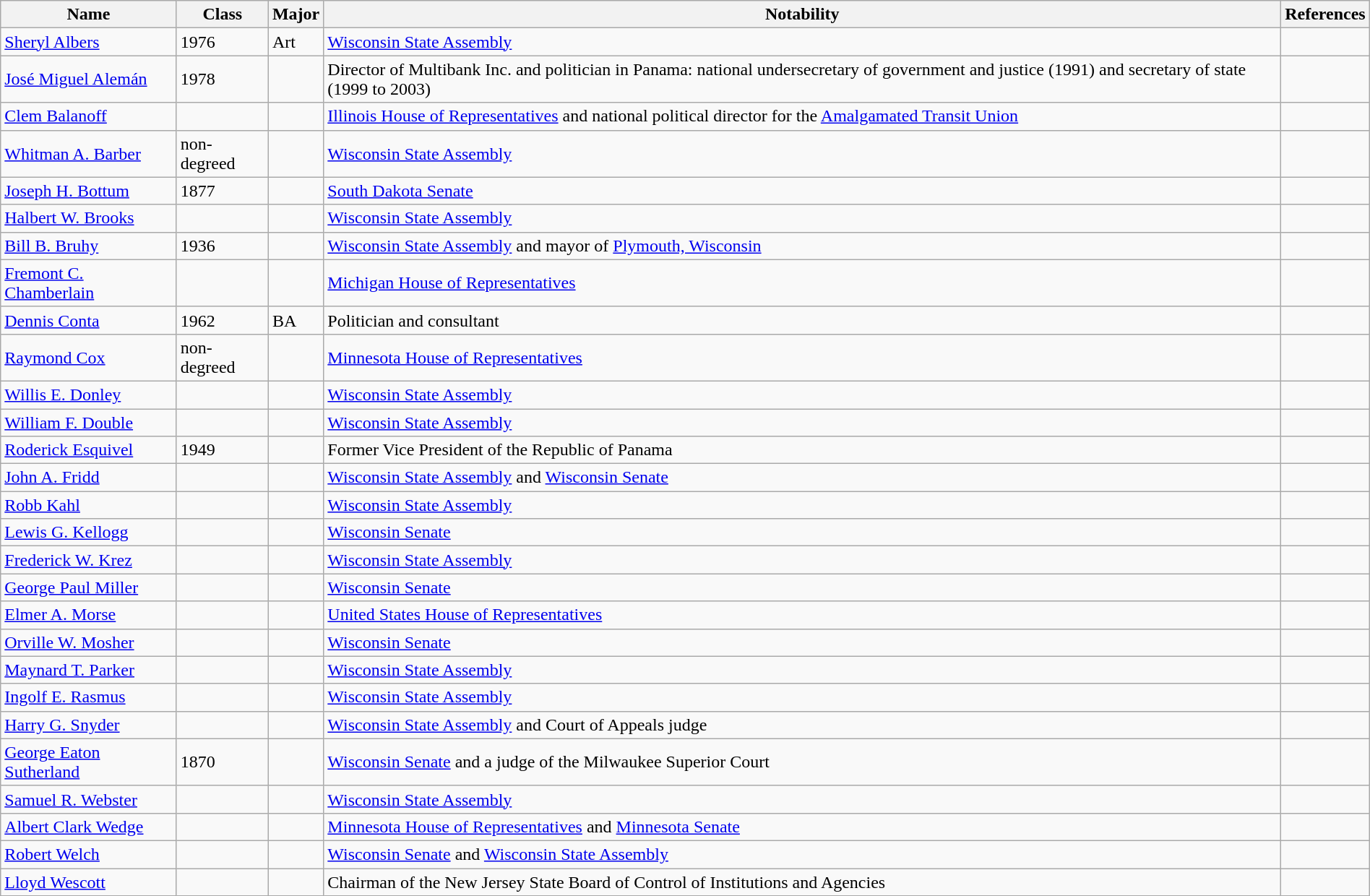<table class="wikitable sortable" style="width:100%;">
<tr>
<th>Name</th>
<th>Class</th>
<th>Major</th>
<th>Notability</th>
<th>References</th>
</tr>
<tr>
<td><a href='#'>Sheryl Albers</a></td>
<td>1976</td>
<td>Art</td>
<td><a href='#'>Wisconsin State Assembly</a></td>
<td></td>
</tr>
<tr>
<td><a href='#'>José Miguel Alemán</a></td>
<td>1978</td>
<td></td>
<td>Director of Multibank Inc. and politician in Panama: national undersecretary of government and justice (1991) and secretary of state (1999 to 2003)</td>
<td></td>
</tr>
<tr>
<td><a href='#'>Clem Balanoff</a></td>
<td></td>
<td></td>
<td><a href='#'>Illinois House of Representatives</a> and national political director for the <a href='#'>Amalgamated Transit Union</a></td>
<td></td>
</tr>
<tr>
<td><a href='#'>Whitman A. Barber</a></td>
<td>non-degreed</td>
<td></td>
<td><a href='#'>Wisconsin State Assembly</a></td>
<td></td>
</tr>
<tr>
<td><a href='#'>Joseph H. Bottum</a></td>
<td>1877</td>
<td></td>
<td><a href='#'>South Dakota Senate</a></td>
<td></td>
</tr>
<tr>
<td><a href='#'>Halbert W. Brooks</a></td>
<td></td>
<td></td>
<td><a href='#'>Wisconsin State Assembly</a></td>
<td></td>
</tr>
<tr>
<td><a href='#'>Bill B. Bruhy</a></td>
<td>1936</td>
<td></td>
<td><a href='#'>Wisconsin State Assembly</a> and mayor of <a href='#'>Plymouth, Wisconsin</a></td>
<td></td>
</tr>
<tr>
<td><a href='#'>Fremont C. Chamberlain</a></td>
<td></td>
<td></td>
<td><a href='#'>Michigan House of Representatives</a></td>
<td></td>
</tr>
<tr>
<td><a href='#'>Dennis Conta</a></td>
<td>1962</td>
<td>BA</td>
<td>Politician and consultant</td>
<td></td>
</tr>
<tr>
<td><a href='#'>Raymond Cox</a></td>
<td>non-degreed</td>
<td></td>
<td><a href='#'>Minnesota House of Representatives</a></td>
<td></td>
</tr>
<tr>
<td><a href='#'>Willis E. Donley</a></td>
<td></td>
<td></td>
<td><a href='#'>Wisconsin State Assembly</a></td>
<td></td>
</tr>
<tr>
<td><a href='#'>William F. Double</a></td>
<td></td>
<td></td>
<td><a href='#'>Wisconsin State Assembly</a></td>
<td></td>
</tr>
<tr>
<td><a href='#'>Roderick Esquivel</a></td>
<td>1949</td>
<td></td>
<td>Former Vice President of the Republic of Panama</td>
<td></td>
</tr>
<tr>
<td><a href='#'>John A. Fridd</a></td>
<td></td>
<td></td>
<td><a href='#'>Wisconsin State Assembly</a> and <a href='#'>Wisconsin Senate</a></td>
<td></td>
</tr>
<tr>
<td><a href='#'>Robb Kahl</a></td>
<td></td>
<td></td>
<td><a href='#'>Wisconsin State Assembly</a></td>
<td></td>
</tr>
<tr>
<td><a href='#'>Lewis G. Kellogg</a></td>
<td></td>
<td></td>
<td><a href='#'>Wisconsin Senate</a></td>
<td></td>
</tr>
<tr>
<td><a href='#'>Frederick W. Krez</a></td>
<td></td>
<td></td>
<td><a href='#'>Wisconsin State Assembly</a></td>
<td></td>
</tr>
<tr>
<td><a href='#'>George Paul Miller</a></td>
<td></td>
<td></td>
<td><a href='#'>Wisconsin Senate</a></td>
<td></td>
</tr>
<tr>
<td><a href='#'>Elmer A. Morse</a></td>
<td></td>
<td></td>
<td><a href='#'>United States House of Representatives</a></td>
<td></td>
</tr>
<tr>
<td><a href='#'>Orville W. Mosher</a></td>
<td></td>
<td></td>
<td><a href='#'>Wisconsin Senate</a></td>
<td></td>
</tr>
<tr>
<td><a href='#'>Maynard T. Parker</a></td>
<td></td>
<td></td>
<td><a href='#'>Wisconsin State Assembly</a></td>
<td></td>
</tr>
<tr>
<td><a href='#'>Ingolf E. Rasmus</a></td>
<td></td>
<td></td>
<td><a href='#'>Wisconsin State Assembly</a></td>
<td></td>
</tr>
<tr>
<td><a href='#'>Harry G. Snyder</a></td>
<td></td>
<td></td>
<td><a href='#'>Wisconsin State Assembly</a> and Court of Appeals judge</td>
<td></td>
</tr>
<tr>
<td><a href='#'>George Eaton Sutherland</a></td>
<td>1870</td>
<td></td>
<td><a href='#'>Wisconsin Senate</a> and a judge of the Milwaukee Superior Court</td>
<td></td>
</tr>
<tr>
<td><a href='#'>Samuel R. Webster</a></td>
<td></td>
<td></td>
<td><a href='#'>Wisconsin State Assembly</a></td>
<td></td>
</tr>
<tr>
<td><a href='#'>Albert Clark Wedge</a></td>
<td></td>
<td></td>
<td><a href='#'>Minnesota House of Representatives</a> and <a href='#'>Minnesota Senate</a></td>
<td></td>
</tr>
<tr>
<td><a href='#'>Robert Welch</a></td>
<td></td>
<td></td>
<td><a href='#'>Wisconsin Senate</a> and <a href='#'>Wisconsin State Assembly</a></td>
<td></td>
</tr>
<tr>
<td><a href='#'>Lloyd Wescott</a></td>
<td></td>
<td></td>
<td>Chairman of the New Jersey State Board of Control of Institutions and Agencies</td>
<td></td>
</tr>
</table>
